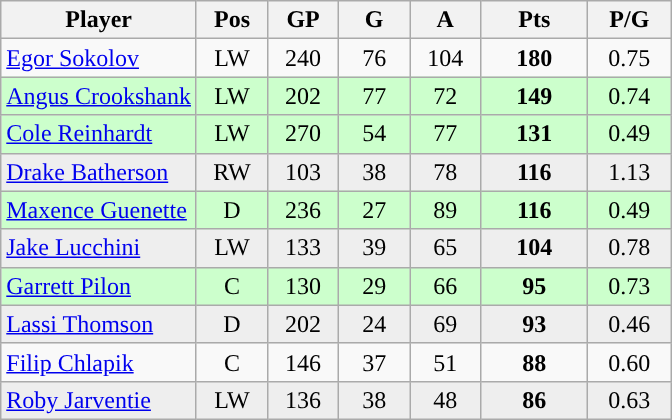<table class="wikitable">
<tr>
<th>Player</th>
<th style="width:40px;" class="unsortable">Pos</th>
<th style="width:40px;">GP</th>
<th style="width:40px;">G</th>
<th style="width:40px;">A</th>
<th style="width:4em;">Pts</th>
<th style="width:3em;">P/G</th>
</tr>
<tr align="center"  style="background:">
<td style="text-align:left;"><a href='#'>Egor Sokolov</a></td>
<td>LW</td>
<td>240</td>
<td>76</td>
<td>104</td>
<td><strong>180</strong></td>
<td>0.75</td>
</tr>
<tr align="center"  style="background:#cfc;">
<td style="text-align:left;"><a href='#'>Angus Crookshank</a></td>
<td>LW</td>
<td>202</td>
<td>77</td>
<td>72</td>
<td><strong>149</strong></td>
<td>0.74</td>
</tr>
<tr align="center"  style="background:#cfc;">
<td style="text-align:left;"><a href='#'>Cole Reinhardt</a></td>
<td>LW</td>
<td>270</td>
<td>54</td>
<td>77</td>
<td><strong>131</strong></td>
<td>0.49</td>
</tr>
<tr style="text-align:center;background:#eee;">
<td style="text-align:left;"><a href='#'>Drake Batherson</a></td>
<td>RW</td>
<td>103</td>
<td>38</td>
<td>78</td>
<td><strong>116</strong></td>
<td>1.13</td>
</tr>
<tr align="center"  style="background:#cfc;">
<td style="text-align:left;"><a href='#'>Maxence Guenette</a></td>
<td>D</td>
<td>236</td>
<td>27</td>
<td>89</td>
<td><strong>116</strong></td>
<td>0.49</td>
</tr>
<tr style="text-align:center;background:#eee;">
<td style="text-align:left;"><a href='#'>Jake Lucchini</a></td>
<td>LW</td>
<td>133</td>
<td>39</td>
<td>65</td>
<td><strong>104</strong></td>
<td>0.78</td>
</tr>
<tr align="center"  style="background:#cfc;">
<td style="text-align:left;"><a href='#'>Garrett Pilon</a></td>
<td>C</td>
<td>130</td>
<td>29</td>
<td>66</td>
<td><strong>95</strong></td>
<td>0.73</td>
</tr>
<tr align="center"  style="background:#eee;">
<td style="text-align:left;"><a href='#'>Lassi Thomson</a></td>
<td>D</td>
<td>202</td>
<td>24</td>
<td>69</td>
<td><strong>93</strong></td>
<td>0.46</td>
</tr>
<tr style="text-align:center;background:">
<td style="text-align:left;"><a href='#'>Filip Chlapik</a></td>
<td>C</td>
<td>146</td>
<td>37</td>
<td>51</td>
<td><strong>88</strong></td>
<td>0.60</td>
</tr>
<tr align="center"  style="background:#eee;">
<td style="text-align:left;"><a href='#'>Roby Jarventie</a></td>
<td>LW</td>
<td>136</td>
<td>38</td>
<td>48</td>
<td><strong>86</strong></td>
<td>0.63</td>
</tr>
</table>
